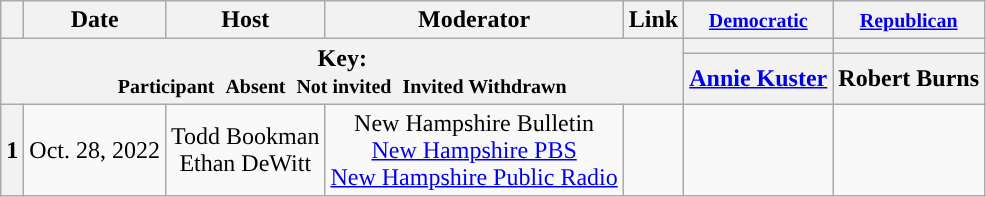<table class="wikitable" style="text-align:center;">
<tr>
<th scope="col"></th>
<th scope="col">Date</th>
<th scope="col">Host</th>
<th scope="col">Moderator</th>
<th scope="col">Link</th>
<th scope="col"><small><a href='#'>Democratic</a></small></th>
<th scope="col"><small><a href='#'>Republican</a></small></th>
</tr>
<tr>
<th colspan="5" rowspan="2">Key:<br> <small>Participant </small>  <small>Absent </small>  <small>Not invited </small>  <small>Invited  Withdrawn</small></th>
<th scope="col" style="background:"></th>
<th scope="col" style="background:"></th>
</tr>
<tr>
<th scope="col"><a href='#'>Annie Kuster</a></th>
<th scope="col">Robert Burns</th>
</tr>
<tr>
<th>1</th>
<td style="white-space:nowrap;">Oct. 28, 2022</td>
<td style="white-space:nowrap;">Todd Bookman<br>Ethan DeWitt</td>
<td style="white-space:nowrap;">New Hampshire Bulletin<br><a href='#'>New Hampshire PBS</a><br><a href='#'>New Hampshire Public Radio</a></td>
<td style="white-space:nowrap;"></td>
<td></td>
<td></td>
</tr>
</table>
